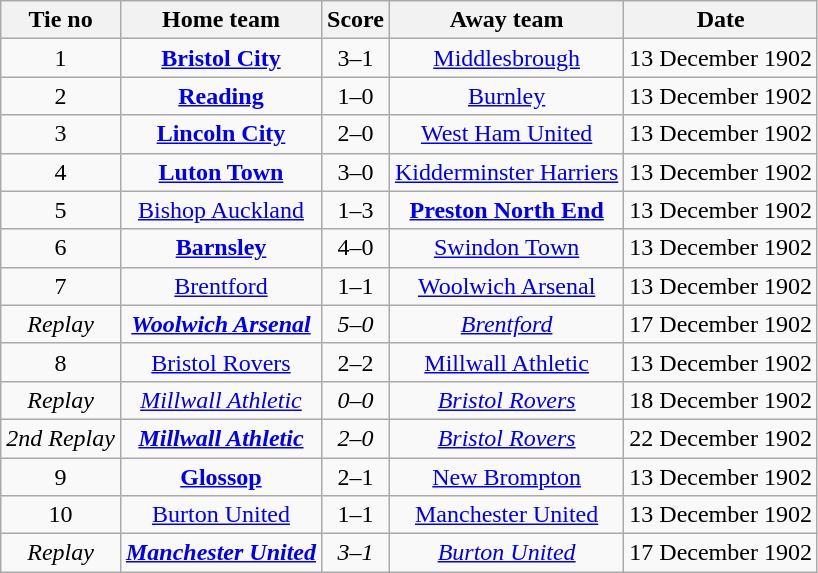<table class="wikitable" style="text-align: center">
<tr>
<th>Tie no</th>
<th>Home team</th>
<th>Score</th>
<th>Away team</th>
<th>Date</th>
</tr>
<tr>
<td>1</td>
<td><strong><a href='#'>Bristol City</a></strong></td>
<td>3–1</td>
<td><a href='#'>Middlesbrough</a></td>
<td>13 December 1902</td>
</tr>
<tr>
<td>2</td>
<td><strong><a href='#'>Reading</a></strong></td>
<td>1–0</td>
<td><a href='#'>Burnley</a></td>
<td>13 December 1902</td>
</tr>
<tr>
<td>3</td>
<td><strong><a href='#'>Lincoln City</a></strong></td>
<td>2–0</td>
<td><a href='#'>West Ham United</a></td>
<td>13 December 1902</td>
</tr>
<tr>
<td>4</td>
<td><strong><a href='#'>Luton Town</a></strong></td>
<td>3–0</td>
<td><a href='#'>Kidderminster Harriers</a></td>
<td>13 December 1902</td>
</tr>
<tr>
<td>5</td>
<td><a href='#'>Bishop Auckland</a></td>
<td>1–3</td>
<td><strong><a href='#'>Preston North End</a></strong></td>
<td>13 December 1902</td>
</tr>
<tr>
<td>6</td>
<td><strong><a href='#'>Barnsley</a></strong></td>
<td>4–0</td>
<td><a href='#'>Swindon Town</a></td>
<td>13 December 1902</td>
</tr>
<tr>
<td>7</td>
<td><a href='#'>Brentford</a></td>
<td>1–1</td>
<td><a href='#'>Woolwich Arsenal</a></td>
<td>13 December 1902</td>
</tr>
<tr>
<td><em>Replay</em></td>
<td><strong><em><a href='#'>Woolwich Arsenal</a></em></strong></td>
<td><em>5–0</em></td>
<td><em><a href='#'>Brentford</a></em></td>
<td>17 December 1902</td>
</tr>
<tr>
<td>8</td>
<td><a href='#'>Bristol Rovers</a></td>
<td>2–2</td>
<td><a href='#'>Millwall Athletic</a></td>
<td>13 December 1902</td>
</tr>
<tr>
<td><em>Replay</em></td>
<td><em><a href='#'>Millwall Athletic</a></em></td>
<td><em>0–0</em></td>
<td><em><a href='#'>Bristol Rovers</a></em></td>
<td>18 December 1902</td>
</tr>
<tr>
<td><em>2nd Replay</em></td>
<td><strong><em><a href='#'>Millwall Athletic</a></em></strong></td>
<td><em>2–0</em></td>
<td><em><a href='#'>Bristol Rovers</a></em></td>
<td>22 December 1902</td>
</tr>
<tr>
<td>9</td>
<td><strong><a href='#'>Glossop</a></strong></td>
<td>2–1</td>
<td><a href='#'>New Brompton</a></td>
<td>13 December 1902</td>
</tr>
<tr>
<td>10</td>
<td><a href='#'>Burton United</a></td>
<td>1–1</td>
<td><a href='#'>Manchester United</a></td>
<td>13 December 1902</td>
</tr>
<tr>
<td><em>Replay</em></td>
<td><strong><em><a href='#'>Manchester United</a></em></strong></td>
<td><em>3–1</em></td>
<td><em><a href='#'>Burton United</a></em></td>
<td>17 December 1902</td>
</tr>
</table>
